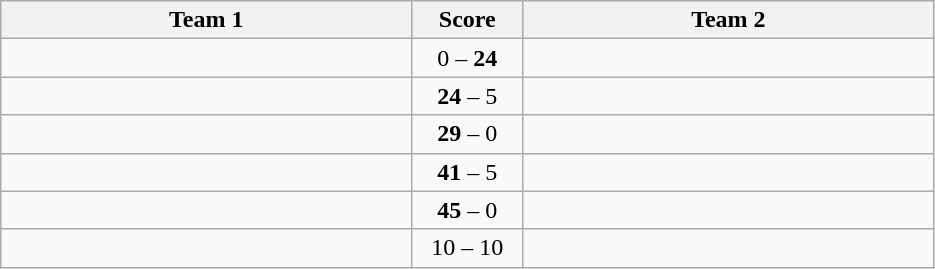<table class="wikitable" style="text-align: center;">
<tr>
<th style="width:200pt;">Team 1</th>
<th style="width:50pt;">Score</th>
<th style="width:200pt;">Team 2</th>
</tr>
<tr>
<td></td>
<td>0 – <strong>24</strong></td>
<td><strong></strong></td>
</tr>
<tr>
<td><strong></strong></td>
<td><strong>24</strong> – 5</td>
<td></td>
</tr>
<tr>
<td><strong></strong></td>
<td><strong>29</strong> – 0</td>
<td></td>
</tr>
<tr>
<td><strong></strong></td>
<td><strong>41</strong> – 5</td>
<td></td>
</tr>
<tr>
<td><strong></strong></td>
<td><strong>45</strong> – 0</td>
<td></td>
</tr>
<tr>
<td></td>
<td>10 – 10</td>
<td></td>
</tr>
</table>
